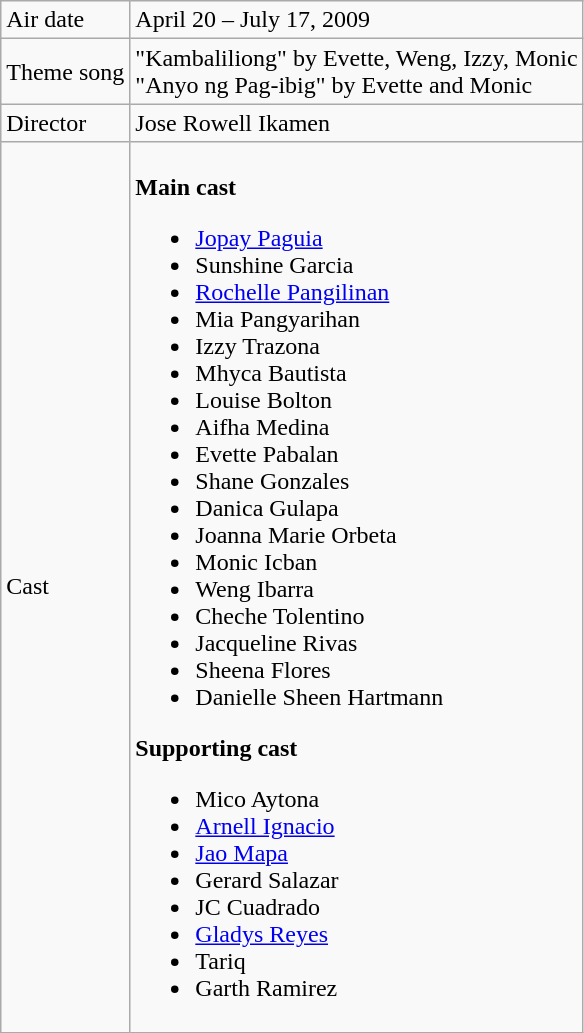<table class="wikitable">
<tr>
<td>Air date</td>
<td>April 20 – July 17, 2009</td>
</tr>
<tr>
<td>Theme song</td>
<td>"Kambaliliong" by Evette, Weng, Izzy, Monic <br> "Anyo ng Pag-ibig" by Evette and Monic</td>
</tr>
<tr>
<td>Director</td>
<td>Jose Rowell Ikamen</td>
</tr>
<tr>
<td>Cast</td>
<td><br><strong>Main cast</strong><ul><li><a href='#'>Jopay Paguia</a></li><li>Sunshine Garcia</li><li><a href='#'>Rochelle Pangilinan</a></li><li>Mia Pangyarihan</li><li>Izzy Trazona</li><li>Mhyca Bautista</li><li>Louise Bolton</li><li>Aifha Medina</li><li>Evette Pabalan</li><li>Shane Gonzales</li><li>Danica Gulapa</li><li>Joanna Marie Orbeta</li><li>Monic Icban</li><li>Weng Ibarra</li><li>Cheche Tolentino</li><li>Jacqueline Rivas</li><li>Sheena Flores</li><li>Danielle Sheen Hartmann</li></ul><strong>Supporting cast</strong><ul><li>Mico Aytona</li><li><a href='#'>Arnell Ignacio</a></li><li><a href='#'>Jao Mapa</a></li><li>Gerard Salazar</li><li>JC Cuadrado</li><li><a href='#'>Gladys Reyes</a></li><li>Tariq</li><li>Garth Ramirez</li></ul></td>
</tr>
</table>
